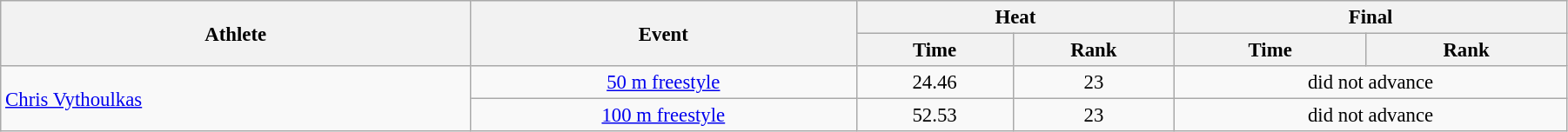<table class=wikitable style="font-size:95%" width="95%">
<tr>
<th rowspan="2">Athlete</th>
<th rowspan="2">Event</th>
<th colspan="2">Heat</th>
<th colspan="2">Final</th>
</tr>
<tr>
<th>Time</th>
<th>Rank</th>
<th>Time</th>
<th>Rank</th>
</tr>
<tr>
<td rowspan=2 width=30%><a href='#'>Chris Vythoulkas</a></td>
<td align=center><a href='#'>50 m freestyle</a></td>
<td align=center>24.46</td>
<td align=center>23</td>
<td colspan=2 align=center>did not advance</td>
</tr>
<tr>
<td align=center><a href='#'>100 m freestyle</a></td>
<td align=center>52.53</td>
<td align=center>23</td>
<td colspan=2 align=center>did not advance</td>
</tr>
</table>
